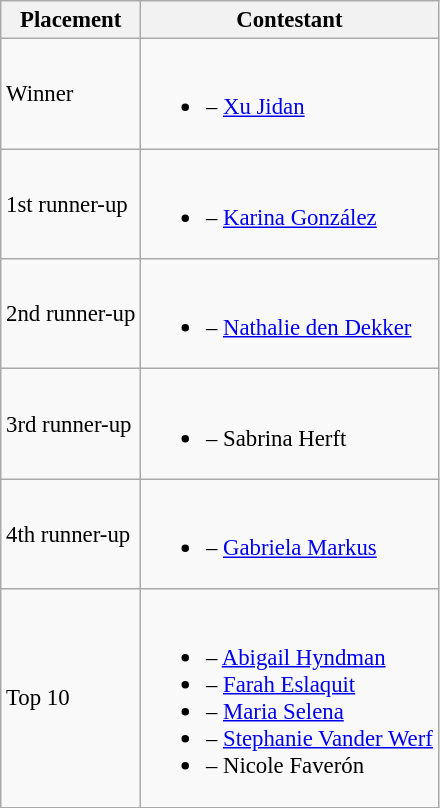<table class="wikitable sortable" style="font-size:95%;">
<tr>
<th>Placement</th>
<th>Contestant</th>
</tr>
<tr>
<td>Winner</td>
<td><br><ul><li> – <a href='#'>Xu Jidan</a></li></ul></td>
</tr>
<tr>
<td>1st runner-up</td>
<td><br><ul><li> – <a href='#'>Karina González</a></li></ul></td>
</tr>
<tr>
<td>2nd runner-up</td>
<td><br><ul><li> – <a href='#'>Nathalie den Dekker</a></li></ul></td>
</tr>
<tr>
<td>3rd runner-up</td>
<td><br><ul><li> – Sabrina Herft</li></ul></td>
</tr>
<tr>
<td>4th runner-up</td>
<td><br><ul><li> – <a href='#'>Gabriela Markus</a></li></ul></td>
</tr>
<tr>
<td>Top 10</td>
<td><br><ul><li> – <a href='#'>Abigail Hyndman</a></li><li> – <a href='#'>Farah Eslaquit</a></li><li> – <a href='#'>Maria Selena</a></li><li> – <a href='#'>Stephanie Vander Werf</a></li><li> – Nicole Faverón</li></ul></td>
</tr>
</table>
